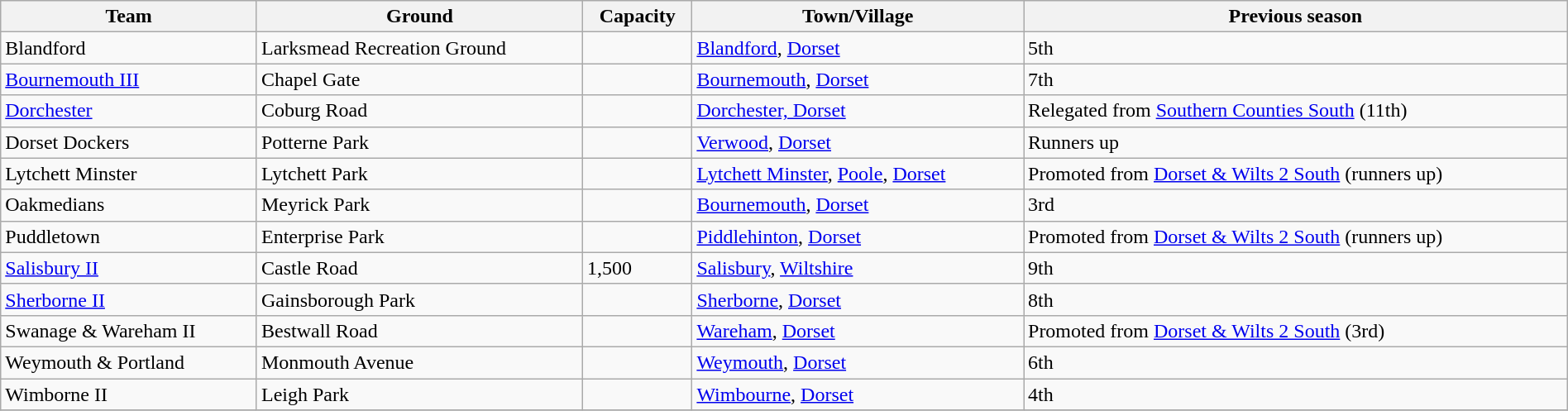<table class="wikitable sortable" width=100%>
<tr>
<th>Team</th>
<th>Ground</th>
<th>Capacity</th>
<th>Town/Village</th>
<th>Previous season</th>
</tr>
<tr>
<td>Blandford</td>
<td>Larksmead Recreation Ground</td>
<td></td>
<td><a href='#'>Blandford</a>, <a href='#'>Dorset</a></td>
<td>5th</td>
</tr>
<tr>
<td><a href='#'>Bournemouth III</a></td>
<td>Chapel Gate</td>
<td></td>
<td><a href='#'>Bournemouth</a>, <a href='#'>Dorset</a></td>
<td>7th</td>
</tr>
<tr>
<td><a href='#'>Dorchester</a></td>
<td>Coburg Road</td>
<td></td>
<td><a href='#'>Dorchester, Dorset</a></td>
<td>Relegated from <a href='#'>Southern Counties South</a> (11th)</td>
</tr>
<tr>
<td>Dorset Dockers</td>
<td>Potterne Park</td>
<td></td>
<td><a href='#'>Verwood</a>, <a href='#'>Dorset</a></td>
<td>Runners up</td>
</tr>
<tr>
<td>Lytchett Minster</td>
<td>Lytchett Park</td>
<td></td>
<td><a href='#'>Lytchett Minster</a>, <a href='#'>Poole</a>, <a href='#'>Dorset</a></td>
<td>Promoted from <a href='#'>Dorset & Wilts 2 South</a> (runners up)</td>
</tr>
<tr>
<td>Oakmedians</td>
<td>Meyrick Park</td>
<td></td>
<td><a href='#'>Bournemouth</a>, <a href='#'>Dorset</a></td>
<td>3rd</td>
</tr>
<tr>
<td>Puddletown</td>
<td>Enterprise Park</td>
<td></td>
<td><a href='#'>Piddlehinton</a>, <a href='#'>Dorset</a></td>
<td>Promoted from <a href='#'>Dorset & Wilts 2 South</a> (runners up)</td>
</tr>
<tr>
<td><a href='#'>Salisbury II</a></td>
<td>Castle Road</td>
<td>1,500</td>
<td><a href='#'>Salisbury</a>, <a href='#'>Wiltshire</a></td>
<td>9th</td>
</tr>
<tr>
<td><a href='#'>Sherborne II</a></td>
<td>Gainsborough Park</td>
<td></td>
<td><a href='#'>Sherborne</a>, <a href='#'>Dorset</a></td>
<td>8th</td>
</tr>
<tr>
<td>Swanage & Wareham II</td>
<td>Bestwall Road</td>
<td></td>
<td><a href='#'>Wareham</a>, <a href='#'>Dorset</a></td>
<td>Promoted from <a href='#'>Dorset & Wilts 2 South</a> (3rd)</td>
</tr>
<tr>
<td>Weymouth & Portland</td>
<td>Monmouth Avenue</td>
<td></td>
<td><a href='#'>Weymouth</a>, <a href='#'>Dorset</a></td>
<td>6th</td>
</tr>
<tr>
<td>Wimborne II</td>
<td>Leigh Park</td>
<td></td>
<td><a href='#'>Wimbourne</a>, <a href='#'>Dorset</a></td>
<td>4th</td>
</tr>
<tr>
</tr>
</table>
